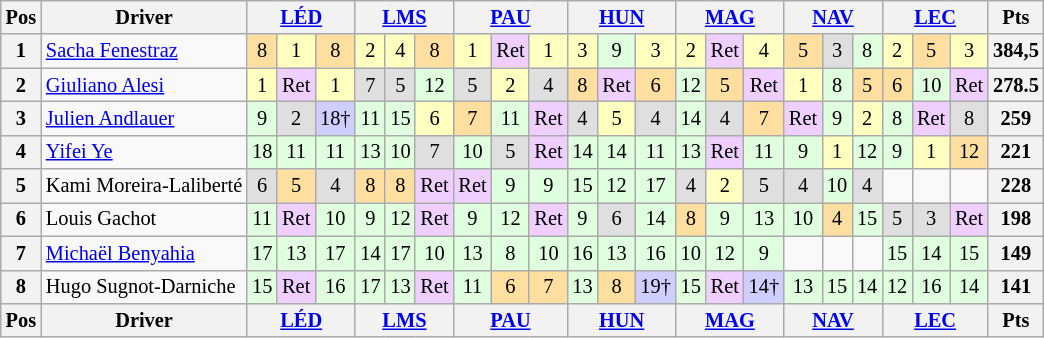<table class="wikitable" style="font-size: 85%; text-align:center">
<tr valign="top">
<th valign="middle">Pos</th>
<th valign="middle">Driver</th>
<th colspan=3><a href='#'>LÉD</a><br></th>
<th colspan=3><a href='#'>LMS</a><br></th>
<th colspan=3><a href='#'>PAU</a><br></th>
<th colspan=3><a href='#'>HUN</a><br></th>
<th colspan=3><a href='#'>MAG</a><br></th>
<th colspan=3><a href='#'>NAV</a><br></th>
<th colspan=3><a href='#'>LEC</a><br></th>
<th valign="middle">Pts</th>
</tr>
<tr>
<th>1</th>
<td align=left> <a href='#'>Sacha Fenestraz</a></td>
<td style="background:#FFDF9F;">8</td>
<td style="background:#FFFFBF;">1</td>
<td style="background:#FFDF9F;">8</td>
<td style="background:#FFFFBF;">2</td>
<td style="background:#FFFFBF;">4</td>
<td style="background:#FFDF9F;">8</td>
<td style="background:#FFFFBF;">1</td>
<td style="background:#EFCFFF;">Ret</td>
<td style="background:#FFFFBF;">1</td>
<td style="background:#FFFFBF;">3</td>
<td style="background:#DFFFDF;">9</td>
<td style="background:#FFFFBF;">3</td>
<td style="background:#FFFFBF;">2</td>
<td style="background:#EFCFFF;">Ret</td>
<td style="background:#FFFFBF;">4</td>
<td style="background:#FFDF9F;">5</td>
<td style="background:#DFDFDF;">3</td>
<td style="background:#DFFFDF;">8</td>
<td style="background:#FFFFBF;">2</td>
<td style="background:#FFDF9F;">5</td>
<td style="background:#FFFFBF;">3</td>
<th>384,5</th>
</tr>
<tr>
<th>2</th>
<td align=left> <a href='#'>Giuliano Alesi</a></td>
<td style="background:#FFFFBF;">1</td>
<td style="background:#EFCFFF;">Ret</td>
<td style="background:#FFFFBF;">1</td>
<td style="background:#DFDFDF;">7</td>
<td style="background:#DFDFDF;">5</td>
<td style="background:#DFFFDF;">12</td>
<td style="background:#DFDFDF;">5</td>
<td style="background:#FFFFBF;">2</td>
<td style="background:#DFDFDF;">4</td>
<td style="background:#FFDF9F;">8</td>
<td style="background:#EFCFFF;">Ret</td>
<td style="background:#FFDF9F;">6</td>
<td style="background:#DFFFDF;">12</td>
<td style="background:#FFDF9F;">5</td>
<td style="background:#EFCFFF;">Ret</td>
<td style="background:#FFFFBF;">1</td>
<td style="background:#DFFFDF;">8</td>
<td style="background:#FFDF9F;">5</td>
<td style="background:#FFDF9F;">6</td>
<td style="background:#DFFFDF;">10</td>
<td style="background:#EFCFFF;">Ret</td>
<th>278.5</th>
</tr>
<tr>
<th>3</th>
<td align=left> <a href='#'>Julien Andlauer</a></td>
<td style="background:#DFFFDF;">9</td>
<td style="background:#DFDFDF;">2</td>
<td style="background:#CFCFFF;">18†</td>
<td style="background:#DFFFDF;">11</td>
<td style="background:#DFFFDF;">15</td>
<td style="background:#FFFFBF;">6</td>
<td style="background:#FFDF9F;">7</td>
<td style="background:#DFFFDF;">11</td>
<td style="background:#EFCFFF;">Ret</td>
<td style="background:#DFDFDF;">4</td>
<td style="background:#FFFFBF;">5</td>
<td style="background:#DFDFDF;">4</td>
<td style="background:#DFFFDF;">14</td>
<td style="background:#DFDFDF;">4</td>
<td style="background:#FFDF9F;">7</td>
<td style="background:#EFCFFF;">Ret</td>
<td style="background:#DFFFDF;">9</td>
<td style="background:#FFFFBF;">2</td>
<td style="background:#DFFFDF;">8</td>
<td style="background:#EFCFFF;">Ret</td>
<td style="background:#DFDFDF;">8</td>
<th>259</th>
</tr>
<tr>
<th>4</th>
<td align=left> <a href='#'>Yifei Ye</a></td>
<td style="background:#DFFFDF;">18</td>
<td style="background:#DFFFDF;">11</td>
<td style="background:#DFFFDF;">11</td>
<td style="background:#DFFFDF;">13</td>
<td style="background:#DFFFDF;">10</td>
<td style="background:#DFDFDF;">7</td>
<td style="background:#DFFFDF;">10</td>
<td style="background:#DFDFDF;">5</td>
<td style="background:#EFCFFF;">Ret</td>
<td style="background:#DFFFDF;">14</td>
<td style="background:#DFFFDF;">14</td>
<td style="background:#DFFFDF;">11</td>
<td style="background:#DFFFDF;">13</td>
<td style="background:#EFCFFF;">Ret</td>
<td style="background:#DFFFDF;">11</td>
<td style="background:#DFFFDF;">9</td>
<td style="background:#FFFFBF;">1</td>
<td style="background:#DFFFDF;">12</td>
<td style="background:#DFFFDF;">9</td>
<td style="background:#FFFFBF;">1</td>
<td style="background:#FFDF9F;">12</td>
<th>221</th>
</tr>
<tr>
<th>5</th>
<td align=left> Kami Moreira-Laliberté</td>
<td style="background:#DFDFDF;">6</td>
<td style="background:#FFDF9F;">5</td>
<td style="background:#DFDFDF;">4</td>
<td style="background:#FFDF9F;">8</td>
<td style="background:#FFDF9F;">8</td>
<td style="background:#EFCFFF;">Ret</td>
<td style="background:#EFCFFF;">Ret</td>
<td style="background:#DFFFDF;">9</td>
<td style="background:#DFFFDF;">9</td>
<td style="background:#DFFFDF;">15</td>
<td style="background:#DFFFDF;">12</td>
<td style="background:#DFFFDF;">17</td>
<td style="background:#DFDFDF;">4</td>
<td style="background:#FFFFBF;">2</td>
<td style="background:#DFDFDF;">5</td>
<td style="background:#DFDFDF;">4</td>
<td style="background:#DFFFDF;">10</td>
<td style="background:#DFDFDF;">4</td>
<td></td>
<td></td>
<td></td>
<th>228</th>
</tr>
<tr>
<th>6</th>
<td align=left> Louis Gachot</td>
<td style="background:#DFFFDF;">11</td>
<td style="background:#EFCFFF;">Ret</td>
<td style="background:#DFFFDF;">10</td>
<td style="background:#DFFFDF;">9</td>
<td style="background:#DFFFDF;">12</td>
<td style="background:#EFCFFF;">Ret</td>
<td style="background:#DFFFDF;">9</td>
<td style="background:#DFFFDF;">12</td>
<td style="background:#EFCFFF;">Ret</td>
<td style="background:#DFFFDF;">9</td>
<td style="background:#DFDFDF;">6</td>
<td style="background:#DFFFDF;">14</td>
<td style="background:#FFDF9F;">8</td>
<td style="background:#DFFFDF;">9</td>
<td style="background:#DFFFDF;">13</td>
<td style="background:#DFFFDF;">10</td>
<td style="background:#FFDF9F;">4</td>
<td style="background:#DFFFDF;">15</td>
<td style="background:#DFDFDF;">5</td>
<td style="background:#DFDFDF;">3</td>
<td style="background:#EFCFFF;">Ret</td>
<th>198</th>
</tr>
<tr>
<th>7</th>
<td align=left> <a href='#'>Michaël Benyahia</a></td>
<td style="background:#DFFFDF;">17</td>
<td style="background:#DFFFDF;">13</td>
<td style="background:#DFFFDF;">17</td>
<td style="background:#DFFFDF;">14</td>
<td style="background:#DFFFDF;">17</td>
<td style="background:#DFFFDF;">10</td>
<td style="background:#DFFFDF;">13</td>
<td style="background:#DFFFDF;">8</td>
<td style="background:#DFFFDF;">10</td>
<td style="background:#DFFFDF;">16</td>
<td style="background:#DFFFDF;">13</td>
<td style="background:#DFFFDF;">16</td>
<td style="background:#DFFFDF;">10</td>
<td style="background:#DFFFDF;">12</td>
<td style="background:#DFFFDF;">9</td>
<td></td>
<td></td>
<td></td>
<td style="background:#DFFFDF;">15</td>
<td style="background:#DFFFDF;">14</td>
<td style="background:#DFFFDF;">15</td>
<th>149</th>
</tr>
<tr>
<th>8</th>
<td align=left nowrap> Hugo Sugnot-Darniche</td>
<td style="background:#DFFFDF;">15</td>
<td style="background:#EFCFFF;">Ret</td>
<td style="background:#DFFFDF;">16</td>
<td style="background:#DFFFDF;">17</td>
<td style="background:#DFFFDF;">13</td>
<td style="background:#EFCFFF;">Ret</td>
<td style="background:#DFFFDF;">11</td>
<td style="background:#FFDF9F;">6</td>
<td style="background:#FFDF9F;">7</td>
<td style="background:#DFFFDF;">13</td>
<td style="background:#FFDF9F;">8</td>
<td style="background:#CFCFFF;">19†</td>
<td style="background:#DFFFDF;">15</td>
<td style="background:#EFCFFF;">Ret</td>
<td style="background:#CFCFFF;">14†</td>
<td style="background:#DFFFDF;">13</td>
<td style="background:#DFFFDF;">15</td>
<td style="background:#DFFFDF;">14</td>
<td style="background:#DFFFDF;">12</td>
<td style="background:#DFFFDF;">16</td>
<td style="background:#DFFFDF;">14</td>
<th>141</th>
</tr>
<tr valign="top">
<th valign="middle">Pos</th>
<th valign="middle">Driver</th>
<th colspan=3><a href='#'>LÉD</a><br></th>
<th colspan=3><a href='#'>LMS</a><br></th>
<th colspan=3><a href='#'>PAU</a><br></th>
<th colspan=3><a href='#'>HUN</a><br></th>
<th colspan=3><a href='#'>MAG</a><br></th>
<th colspan=3><a href='#'>NAV</a><br></th>
<th colspan=3><a href='#'>LEC</a><br></th>
<th valign="middle">Pts</th>
</tr>
</table>
